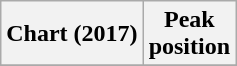<table class="wikitable plainrowheaders" style="text-align:center;">
<tr>
<th scope="col">Chart (2017)</th>
<th scope="col">Peak<br>position</th>
</tr>
<tr>
</tr>
</table>
